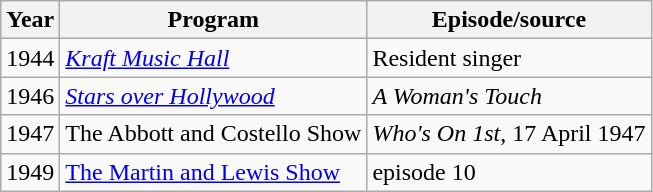<table class="wikitable">
<tr>
<th>Year</th>
<th>Program</th>
<th>Episode/source</th>
</tr>
<tr>
<td>1944</td>
<td><em><a href='#'>Kraft Music Hall</a></em></td>
<td>Resident singer</td>
</tr>
<tr>
<td>1946</td>
<td><em><a href='#'>Stars over Hollywood</a></em></td>
<td><em>A Woman's Touch</em></td>
</tr>
<tr>
<td>1947</td>
<td>The Abbott and Costello Show</td>
<td><em>Who's On 1st</em>, 17 April 1947</td>
</tr>
<tr>
<td>1949</td>
<td><a href='#'>The Martin and Lewis Show</a></td>
<td>episode 10</td>
</tr>
</table>
